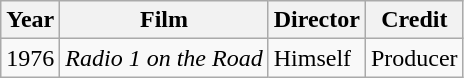<table class="wikitable">
<tr>
<th>Year</th>
<th>Film</th>
<th>Director</th>
<th>Credit</th>
</tr>
<tr>
<td>1976</td>
<td><em>Radio 1 on the Road</em></td>
<td>Himself</td>
<td>Producer</td>
</tr>
</table>
